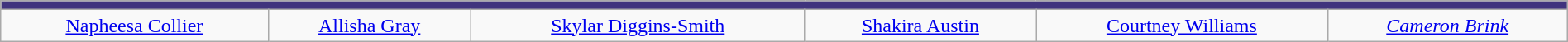<table class="wikitable" style="width:100%; text-align:center; font-size:100%">
<tr>
<th style="background:#40347d" colspan="6" align="center"></th>
</tr>
<tr>
<td><a href='#'>Napheesa Collier</a></td>
<td><a href='#'>Allisha Gray</a></td>
<td><a href='#'>Skylar Diggins-Smith</a></td>
<td><a href='#'>Shakira Austin</a></td>
<td><a href='#'>Courtney Williams</a></td>
<td><em><a href='#'>Cameron Brink</a></em></td>
</tr>
</table>
